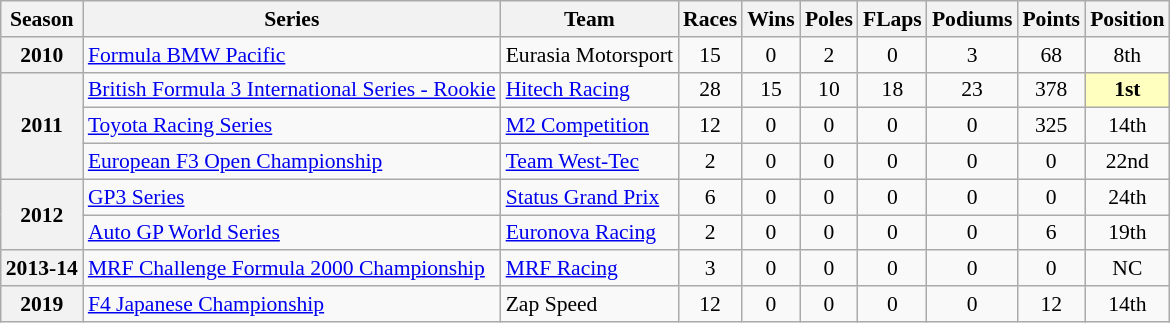<table class="wikitable" style="font-size: 90%; text-align:center">
<tr>
<th>Season</th>
<th>Series</th>
<th>Team</th>
<th>Races</th>
<th>Wins</th>
<th>Poles</th>
<th>FLaps</th>
<th>Podiums</th>
<th>Points</th>
<th>Position</th>
</tr>
<tr>
<th>2010</th>
<td align=left><a href='#'>Formula BMW Pacific</a></td>
<td align=left nowrap>Eurasia Motorsport</td>
<td>15</td>
<td>0</td>
<td>2</td>
<td>0</td>
<td>3</td>
<td>68</td>
<td>8th</td>
</tr>
<tr>
<th rowspan=3>2011</th>
<td align=left nowrap><a href='#'>British Formula 3 International Series - Rookie</a></td>
<td align=left><a href='#'>Hitech Racing</a></td>
<td>28</td>
<td>15</td>
<td>10</td>
<td>18</td>
<td>23</td>
<td>378</td>
<td style="background:#FFFFBF;"><strong>1st</strong></td>
</tr>
<tr>
<td align=left><a href='#'>Toyota Racing Series</a></td>
<td align=left><a href='#'>M2 Competition</a></td>
<td>12</td>
<td>0</td>
<td>0</td>
<td>0</td>
<td>0</td>
<td>325</td>
<td>14th</td>
</tr>
<tr>
<td align=left><a href='#'>European F3 Open Championship</a></td>
<td align=left><a href='#'>Team West-Tec</a></td>
<td>2</td>
<td>0</td>
<td>0</td>
<td>0</td>
<td>0</td>
<td>0</td>
<td>22nd</td>
</tr>
<tr>
<th rowspan=2>2012</th>
<td align=left><a href='#'>GP3 Series</a></td>
<td align=left><a href='#'>Status Grand Prix</a></td>
<td>6</td>
<td>0</td>
<td>0</td>
<td>0</td>
<td>0</td>
<td>0</td>
<td>24th</td>
</tr>
<tr>
<td align=left><a href='#'>Auto GP World Series</a></td>
<td align=left><a href='#'>Euronova Racing</a></td>
<td>2</td>
<td>0</td>
<td>0</td>
<td>0</td>
<td>0</td>
<td>6</td>
<td>19th</td>
</tr>
<tr>
<th>2013-14</th>
<td align=left><a href='#'>MRF Challenge Formula 2000 Championship</a></td>
<td align=left><a href='#'>MRF Racing</a></td>
<td>3</td>
<td>0</td>
<td>0</td>
<td>0</td>
<td>0</td>
<td>0</td>
<td>NC</td>
</tr>
<tr>
<th>2019</th>
<td align=left><a href='#'>F4 Japanese Championship</a></td>
<td align=left>Zap Speed</td>
<td>12</td>
<td>0</td>
<td>0</td>
<td>0</td>
<td>0</td>
<td>12</td>
<td>14th</td>
</tr>
</table>
